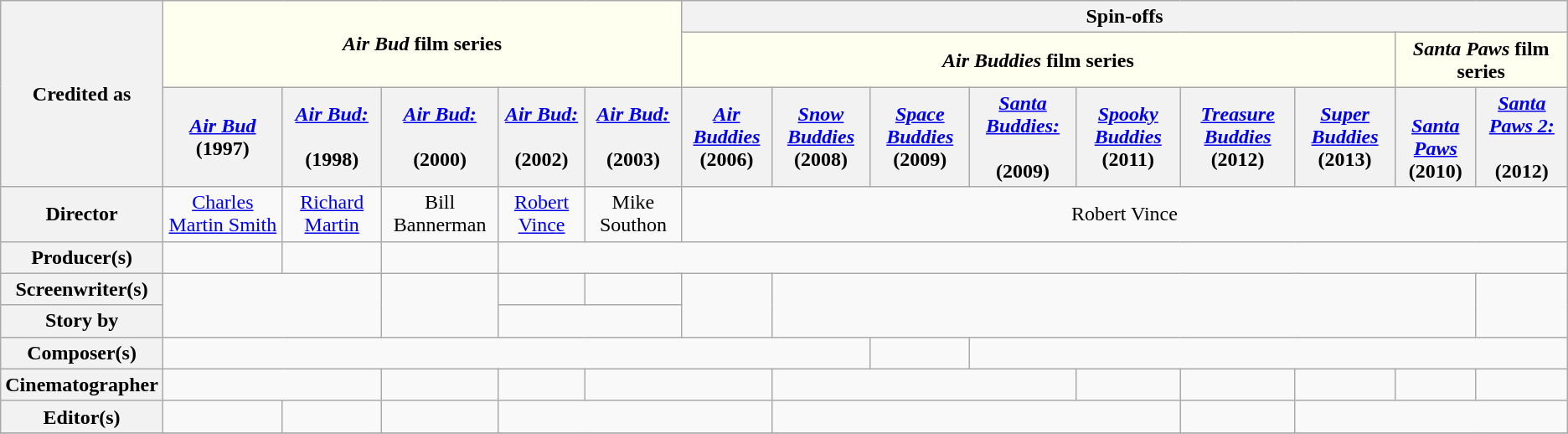<table class="wikitable" style="text-align:center;" "width:99%;">
<tr>
<th rowspan=3>Credited as</th>
<th colspan="5" rowspan="2" align="center" style="background-color:ivory;"><em>Air Bud</em> film series</th>
<th colspan="9" align="center">Spin-offs</th>
</tr>
<tr>
<th colspan="7" align="center" style="background-color:ivory;"><em>Air Buddies</em> film series</th>
<th colspan="2" align="center" style="background-color:ivory;"><em>Santa Paws</em> film series</th>
</tr>
<tr>
<th><em><a href='#'>Air Bud</a></em><br>(1997)</th>
<th><em><a href='#'>Air Bud:<br></a></em><br>(1998)</th>
<th><em><a href='#'>Air Bud:<br></a></em><br>(2000)</th>
<th><em><a href='#'>Air Bud:<br></a></em><br>(2002)</th>
<th><em><a href='#'>Air Bud:<br></a></em><br>(2003)</th>
<th><em><a href='#'>Air Buddies</a></em><br>(2006)</th>
<th><em><a href='#'>Snow Buddies</a></em><br>(2008)</th>
<th><em><a href='#'>Space Buddies</a></em><br>(2009)</th>
<th><em><a href='#'>Santa Buddies:<br></a></em><br>(2009)</th>
<th><em><a href='#'>Spooky Buddies</a></em><br>(2011)</th>
<th><em><a href='#'>Treasure Buddies</a></em><br>(2012)</th>
<th><em><a href='#'>Super Buddies</a></em><br>(2013)</th>
<th><em><a href='#'><br>Santa Paws</a></em><br>(2010)</th>
<th><em><a href='#'>Santa Paws 2:<br></a></em><br>(2012)</th>
</tr>
<tr>
<th>Director</th>
<td><a href='#'>Charles Martin Smith</a></td>
<td><a href='#'>Richard Martin</a></td>
<td>Bill Bannerman</td>
<td><a href='#'>Robert Vince</a></td>
<td>Mike Southon</td>
<td colspan="9">Robert Vince</td>
</tr>
<tr>
<th>Producer(s)</th>
<td></td>
<td></td>
<td></td>
<td colspan="111"></td>
</tr>
<tr>
<th>Screenwriter(s)</th>
<td rowspan="2" colspan="2"></td>
<td rowspan="2"></td>
<td></td>
<td></td>
<td rowspan="2"></td>
<td rowspan="2" colspan="7"></td>
<td rowspan="2"></td>
</tr>
<tr>
<th>Story by</th>
<td colspan="2"></td>
</tr>
<tr>
<th>Composer(s)</th>
<td colspan="7"></td>
<td></td>
<td colspan="6"></td>
</tr>
<tr>
<th>Cinematographer</th>
<td colspan="2"></td>
<td></td>
<td></td>
<td colspan="2"></td>
<td colspan="3"></td>
<td></td>
<td></td>
<td></td>
<td></td>
<td></td>
</tr>
<tr>
<th>Editor(s)</th>
<td></td>
<td></td>
<td></td>
<td colspan="3"></td>
<td colspan="4"></td>
<td></td>
<td colspan="3"></td>
</tr>
<tr>
</tr>
</table>
